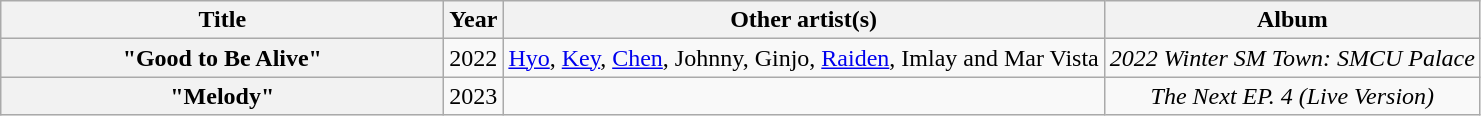<table class="wikitable plainrowheaders" style="text-align:center">
<tr>
<th scope="col"  style="width:18em">Title</th>
<th scope="col">Year</th>
<th scope="col">Other artist(s)</th>
<th scope="col">Album</th>
</tr>
<tr>
<th scope="row">"Good to Be Alive"</th>
<td>2022</td>
<td><a href='#'>Hyo</a>, <a href='#'>Key</a>, <a href='#'>Chen</a>, Johnny, Ginjo, <a href='#'>Raiden</a>, Imlay and Mar Vista</td>
<td><em>2022 Winter SM Town: SMCU Palace</em></td>
</tr>
<tr>
<th scope="row">"Melody"</th>
<td>2023</td>
<td></td>
<td><em>The Next EP. 4 (Live Version)</em></td>
</tr>
</table>
